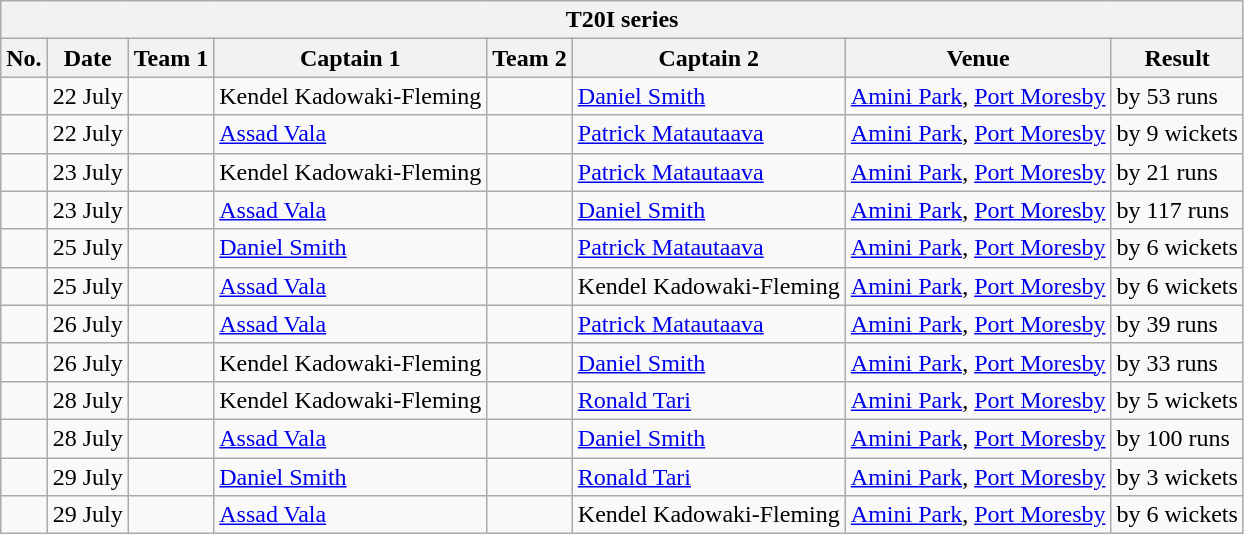<table class="wikitable">
<tr>
<th colspan="9">T20I series</th>
</tr>
<tr>
<th>No.</th>
<th>Date</th>
<th>Team 1</th>
<th>Captain 1</th>
<th>Team 2</th>
<th>Captain 2</th>
<th>Venue</th>
<th>Result</th>
</tr>
<tr>
<td></td>
<td>22 July</td>
<td></td>
<td>Kendel Kadowaki-Fleming</td>
<td></td>
<td><a href='#'>Daniel Smith</a></td>
<td><a href='#'>Amini Park</a>, <a href='#'>Port Moresby</a></td>
<td> by 53 runs</td>
</tr>
<tr>
<td></td>
<td>22 July</td>
<td></td>
<td><a href='#'>Assad Vala</a></td>
<td></td>
<td><a href='#'>Patrick Matautaava</a></td>
<td><a href='#'>Amini Park</a>, <a href='#'>Port Moresby</a></td>
<td> by 9 wickets</td>
</tr>
<tr>
<td></td>
<td>23 July</td>
<td></td>
<td>Kendel Kadowaki-Fleming</td>
<td></td>
<td><a href='#'>Patrick Matautaava</a></td>
<td><a href='#'>Amini Park</a>, <a href='#'>Port Moresby</a></td>
<td> by 21 runs</td>
</tr>
<tr>
<td></td>
<td>23 July</td>
<td></td>
<td><a href='#'>Assad Vala</a></td>
<td></td>
<td><a href='#'>Daniel Smith</a></td>
<td><a href='#'>Amini Park</a>, <a href='#'>Port Moresby</a></td>
<td> by 117 runs</td>
</tr>
<tr>
<td></td>
<td>25 July</td>
<td></td>
<td><a href='#'>Daniel Smith</a></td>
<td></td>
<td><a href='#'>Patrick Matautaava</a></td>
<td><a href='#'>Amini Park</a>, <a href='#'>Port Moresby</a></td>
<td> by 6 wickets</td>
</tr>
<tr>
<td></td>
<td>25 July</td>
<td></td>
<td><a href='#'>Assad Vala</a></td>
<td></td>
<td>Kendel Kadowaki-Fleming</td>
<td><a href='#'>Amini Park</a>, <a href='#'>Port Moresby</a></td>
<td> by 6 wickets</td>
</tr>
<tr>
<td></td>
<td>26 July</td>
<td></td>
<td><a href='#'>Assad Vala</a></td>
<td></td>
<td><a href='#'>Patrick Matautaava</a></td>
<td><a href='#'>Amini Park</a>, <a href='#'>Port Moresby</a></td>
<td> by 39 runs</td>
</tr>
<tr>
<td></td>
<td>26 July</td>
<td></td>
<td>Kendel Kadowaki-Fleming</td>
<td></td>
<td><a href='#'>Daniel Smith</a></td>
<td><a href='#'>Amini Park</a>, <a href='#'>Port Moresby</a></td>
<td> by 33 runs</td>
</tr>
<tr>
<td></td>
<td>28 July</td>
<td></td>
<td>Kendel Kadowaki-Fleming</td>
<td></td>
<td><a href='#'>Ronald Tari</a></td>
<td><a href='#'>Amini Park</a>, <a href='#'>Port Moresby</a></td>
<td> by 5 wickets</td>
</tr>
<tr>
<td></td>
<td>28 July</td>
<td></td>
<td><a href='#'>Assad Vala</a></td>
<td></td>
<td><a href='#'>Daniel Smith</a></td>
<td><a href='#'>Amini Park</a>, <a href='#'>Port Moresby</a></td>
<td> by 100 runs</td>
</tr>
<tr>
<td></td>
<td>29 July</td>
<td></td>
<td><a href='#'>Daniel Smith</a></td>
<td></td>
<td><a href='#'>Ronald Tari</a></td>
<td><a href='#'>Amini Park</a>, <a href='#'>Port Moresby</a></td>
<td> by 3 wickets</td>
</tr>
<tr>
<td></td>
<td>29 July</td>
<td></td>
<td><a href='#'>Assad Vala</a></td>
<td></td>
<td>Kendel Kadowaki-Fleming</td>
<td><a href='#'>Amini Park</a>, <a href='#'>Port Moresby</a></td>
<td> by 6 wickets</td>
</tr>
</table>
